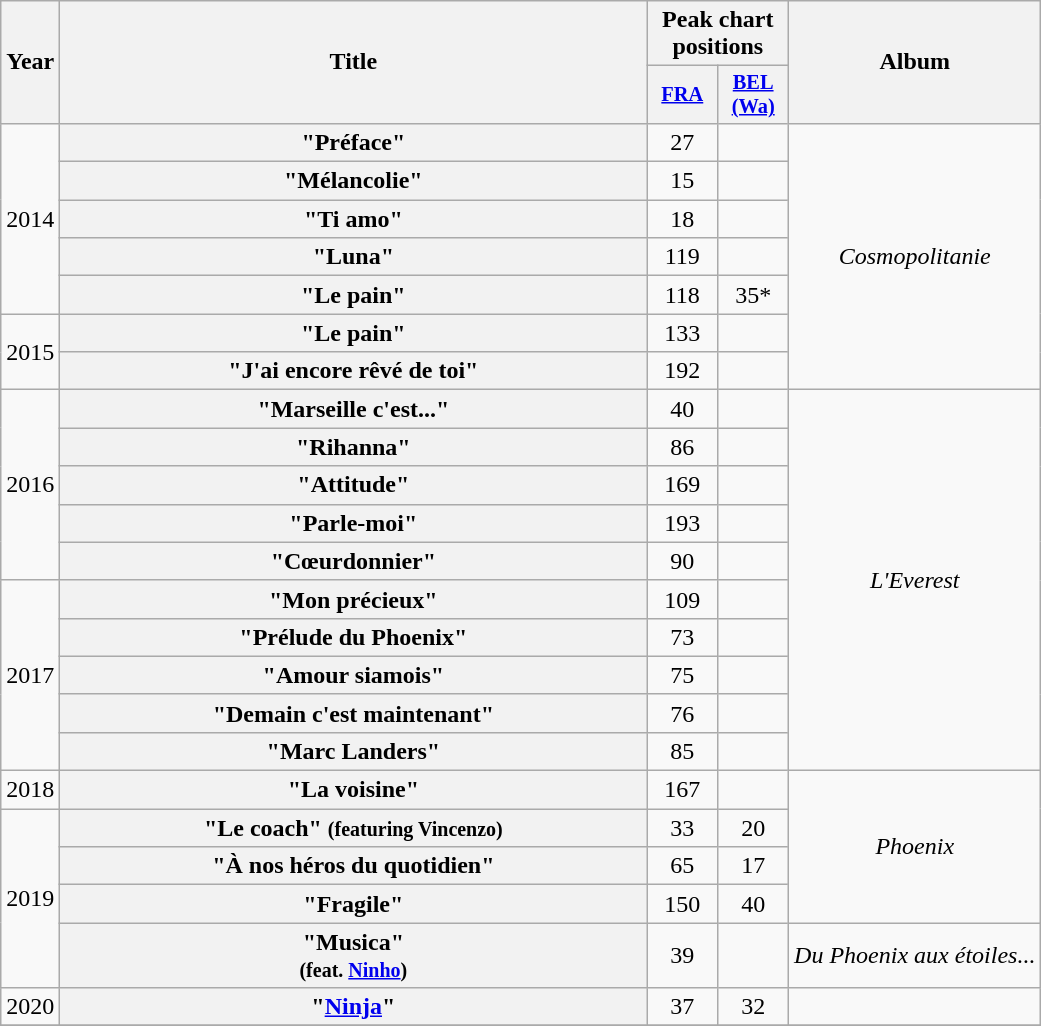<table class="wikitable plainrowheaders" style="text-align:center;">
<tr>
<th scope="col" rowspan="2" style="width:1em;">Year</th>
<th scope="col" rowspan="2" style="width:24em;">Title</th>
<th scope="col" colspan="2">Peak chart positions</th>
<th scope="col" rowspan="2">Album</th>
</tr>
<tr>
<th scope="col" style="width:3em;font-size:85%;"><a href='#'>FRA</a><br></th>
<th scope="col" style="width:3em;font-size:85%;"><a href='#'>BEL<br>(Wa)</a><br></th>
</tr>
<tr>
<td rowspan="5">2014</td>
<th scope="row">"Préface"</th>
<td>27</td>
<td></td>
<td rowspan="7"><em>Cosmopolitanie</em></td>
</tr>
<tr>
<th scope="row">"Mélancolie"</th>
<td>15</td>
<td></td>
</tr>
<tr>
<th scope="row">"Ti amo"</th>
<td>18</td>
<td></td>
</tr>
<tr>
<th scope="row">"Luna"</th>
<td>119</td>
<td></td>
</tr>
<tr>
<th scope="row">"Le pain"</th>
<td>118</td>
<td>35*</td>
</tr>
<tr>
<td rowspan="2">2015</td>
<th scope="row">"Le pain"</th>
<td>133</td>
<td></td>
</tr>
<tr>
<th scope="row">"J'ai encore rêvé de toi"</th>
<td>192</td>
<td></td>
</tr>
<tr>
<td rowspan="5">2016</td>
<th scope="row">"Marseille c'est..."<br></th>
<td>40</td>
<td></td>
<td rowspan="10"><em>L'Everest</em></td>
</tr>
<tr>
<th scope="row">"Rihanna"<br></th>
<td>86</td>
<td></td>
</tr>
<tr>
<th scope="row">"Attitude"<br></th>
<td>169</td>
<td></td>
</tr>
<tr>
<th scope="row">"Parle-moi"</th>
<td>193</td>
<td></td>
</tr>
<tr>
<th scope="row">"Cœurdonnier"</th>
<td>90</td>
<td></td>
</tr>
<tr>
<td rowspan="5">2017</td>
<th scope="row">"Mon précieux"</th>
<td>109</td>
<td></td>
</tr>
<tr>
<th scope="row">"Prélude du Phoenix"</th>
<td>73</td>
<td></td>
</tr>
<tr>
<th scope="row">"Amour siamois"</th>
<td>75</td>
<td></td>
</tr>
<tr>
<th scope="row">"Demain c'est maintenant"</th>
<td>76</td>
<td></td>
</tr>
<tr>
<th scope="row">"Marc Landers"</th>
<td>85</td>
<td></td>
</tr>
<tr>
<td>2018</td>
<th scope="row">"La voisine"</th>
<td>167</td>
<td></td>
<td rowspan="4"><em>Phoenix</em></td>
</tr>
<tr>
<td rowspan="4">2019</td>
<th scope="row">"Le coach" <small>(featuring Vincenzo)</small></th>
<td>33<br></td>
<td>20</td>
</tr>
<tr>
<th scope="row">"À nos héros du quotidien"</th>
<td>65<br></td>
<td>17</td>
</tr>
<tr>
<th scope="row">"Fragile"</th>
<td>150</td>
<td>40</td>
</tr>
<tr>
<th scope="row">"Musica" <br><small>(feat. <a href='#'>Ninho</a>)</small></th>
<td>39</td>
<td></td>
<td><em>Du Phoenix aux étoiles...</em></td>
</tr>
<tr>
<td>2020</td>
<th scope="row">"<a href='#'>Ninja</a>"</th>
<td>37</td>
<td>32</td>
<td></td>
</tr>
<tr>
</tr>
</table>
